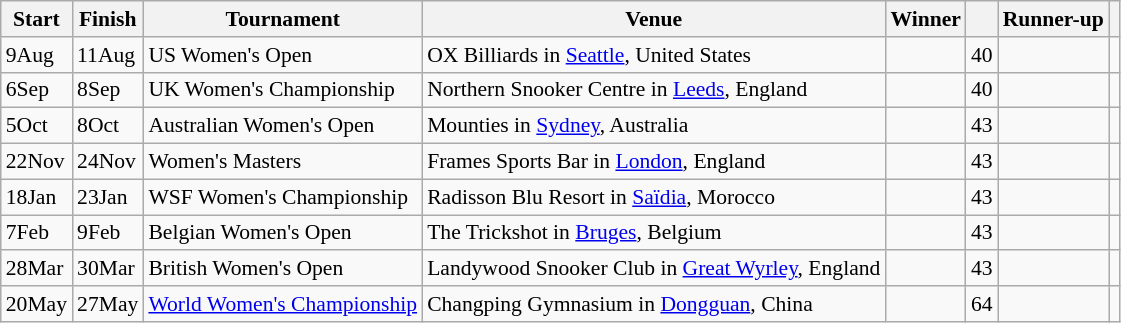<table class="wikitable" style="font-size: 90%">
<tr>
<th>Start</th>
<th>Finish</th>
<th>Tournament</th>
<th>Venue</th>
<th>Winner</th>
<th></th>
<th>Runner-up</th>
<th></th>
</tr>
<tr>
<td>9Aug</td>
<td>11Aug</td>
<td>US Women's Open</td>
<td>OX Billiards in <a href='#'>Seattle</a>, United States</td>
<td></td>
<td style="text-align:center;">40</td>
<td></td>
<td style="text-align:center;"></td>
</tr>
<tr>
<td>6Sep</td>
<td>8Sep</td>
<td>UK Women's Championship</td>
<td>Northern Snooker Centre in <a href='#'>Leeds</a>, England</td>
<td></td>
<td style="text-align:center;">40</td>
<td></td>
<td style="text-align:center;"></td>
</tr>
<tr>
<td>5Oct</td>
<td>8Oct</td>
<td>Australian Women's Open</td>
<td>Mounties in <a href='#'>Sydney</a>, Australia</td>
<td></td>
<td style="text-align:center;">43</td>
<td></td>
<td style="text-align:center;"></td>
</tr>
<tr>
<td>22Nov</td>
<td>24Nov</td>
<td>Women's Masters</td>
<td>Frames Sports Bar in <a href='#'>London</a>, England</td>
<td></td>
<td style="text-align:center;">43</td>
<td></td>
<td style="text-align:center;"></td>
</tr>
<tr>
<td>18Jan</td>
<td>23Jan</td>
<td>WSF Women's Championship</td>
<td>Radisson Blu Resort in <a href='#'>Saïdia</a>, Morocco</td>
<td></td>
<td style="text-align:center;">43</td>
<td></td>
<td style="text-align:center;"></td>
</tr>
<tr>
<td>7Feb</td>
<td>9Feb</td>
<td>Belgian Women's Open</td>
<td>The Trickshot in <a href='#'>Bruges</a>, Belgium</td>
<td></td>
<td style="text-align:center;">43</td>
<td></td>
<td style="text-align:center;"></td>
</tr>
<tr>
<td>28Mar</td>
<td>30Mar</td>
<td>British Women's Open</td>
<td>Landywood Snooker Club in <a href='#'>Great Wyrley</a>, England</td>
<td></td>
<td style="text-align:center;">43</td>
<td></td>
<td style="text-align:center;"></td>
</tr>
<tr>
<td>20May</td>
<td>27May</td>
<td><a href='#'>World Women's Championship</a></td>
<td>Changping Gymnasium in <a href='#'>Dongguan</a>, China</td>
<td></td>
<td style="text-align:center;">64</td>
<td></td>
<td style="text-align:center;"></td>
</tr>
</table>
